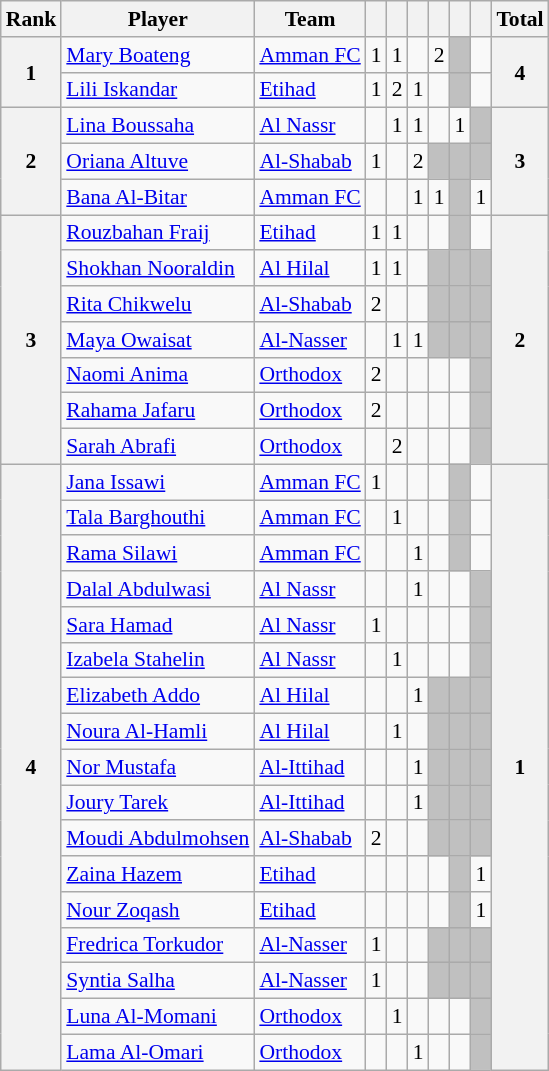<table class="wikitable" style="text-align:center; font-size:90%">
<tr>
<th>Rank</th>
<th>Player</th>
<th>Team</th>
<th></th>
<th></th>
<th></th>
<th></th>
<th></th>
<th></th>
<th>Total</th>
</tr>
<tr>
<th rowspan="2">1</th>
<td align="left"> <a href='#'>Mary Boateng</a></td>
<td align="left"> <a href='#'>Amman FC</a></td>
<td>1</td>
<td>1</td>
<td></td>
<td>2</td>
<td bgcolor="silver"></td>
<td></td>
<th rowspan="2">4</th>
</tr>
<tr>
<td align="left"> <a href='#'>Lili Iskandar</a></td>
<td align="left"> <a href='#'>Etihad</a></td>
<td>1</td>
<td>2</td>
<td>1</td>
<td></td>
<td bgcolor="silver"></td>
<td></td>
</tr>
<tr>
<th rowspan="3">2</th>
<td align="left"> <a href='#'>Lina Boussaha</a></td>
<td align="left"> <a href='#'>Al Nassr</a></td>
<td></td>
<td>1</td>
<td>1</td>
<td></td>
<td>1</td>
<td bgcolor="silver"></td>
<th rowspan="3">3</th>
</tr>
<tr>
<td align="left"> <a href='#'>Oriana Altuve</a></td>
<td align="left"> <a href='#'>Al-Shabab</a></td>
<td>1</td>
<td></td>
<td>2</td>
<td bgcolor="silver"></td>
<td bgcolor="silver"></td>
<td bgcolor="silver"></td>
</tr>
<tr>
<td align="left"> <a href='#'>Bana Al-Bitar</a></td>
<td align="left"> <a href='#'>Amman FC</a></td>
<td></td>
<td></td>
<td>1</td>
<td>1</td>
<td bgcolor="silver"></td>
<td>1</td>
</tr>
<tr>
<th rowspan="7">3</th>
<td align="left"> <a href='#'>Rouzbahan Fraij</a></td>
<td align="left"> <a href='#'>Etihad</a></td>
<td>1</td>
<td>1</td>
<td></td>
<td></td>
<td bgcolor="silver"></td>
<td></td>
<th rowspan="7">2</th>
</tr>
<tr>
<td align="left"> <a href='#'>Shokhan Nooraldin</a></td>
<td align="left"> <a href='#'>Al Hilal</a></td>
<td>1</td>
<td>1</td>
<td></td>
<td bgcolor="silver"></td>
<td bgcolor="silver"></td>
<td bgcolor="silver"></td>
</tr>
<tr>
<td align="left"> <a href='#'>Rita Chikwelu</a></td>
<td align="left"> <a href='#'>Al-Shabab</a></td>
<td>2</td>
<td></td>
<td></td>
<td bgcolor="silver"></td>
<td bgcolor="silver"></td>
<td bgcolor="silver"></td>
</tr>
<tr>
<td align="left"> <a href='#'>Maya Owaisat</a></td>
<td align="left"> <a href='#'>Al-Nasser</a></td>
<td></td>
<td>1</td>
<td>1</td>
<td bgcolor="silver"></td>
<td bgcolor="silver"></td>
<td bgcolor="silver"></td>
</tr>
<tr>
<td align="left"> <a href='#'>Naomi Anima</a></td>
<td align="left"> <a href='#'>Orthodox</a></td>
<td>2</td>
<td></td>
<td></td>
<td></td>
<td></td>
<td bgcolor="silver"></td>
</tr>
<tr>
<td align="left"> <a href='#'>Rahama Jafaru</a></td>
<td align="left"> <a href='#'>Orthodox</a></td>
<td>2</td>
<td></td>
<td></td>
<td></td>
<td></td>
<td bgcolor="silver"></td>
</tr>
<tr>
<td align="left"> <a href='#'>Sarah Abrafi</a></td>
<td align="left"> <a href='#'>Orthodox</a></td>
<td></td>
<td>2</td>
<td></td>
<td></td>
<td></td>
<td bgcolor="silver"></td>
</tr>
<tr>
<th rowspan="17">4</th>
<td align="left"> <a href='#'>Jana Issawi</a></td>
<td align="left"> <a href='#'>Amman FC</a></td>
<td>1</td>
<td></td>
<td></td>
<td></td>
<td bgcolor="silver"></td>
<td></td>
<th rowspan="17">1</th>
</tr>
<tr>
<td align="left"> <a href='#'>Tala Barghouthi</a></td>
<td align="left"> <a href='#'>Amman FC</a></td>
<td></td>
<td>1</td>
<td></td>
<td></td>
<td bgcolor="silver"></td>
<td></td>
</tr>
<tr>
<td align="left"> <a href='#'>Rama Silawi</a></td>
<td align="left"> <a href='#'>Amman FC</a></td>
<td></td>
<td></td>
<td>1</td>
<td></td>
<td bgcolor="silver"></td>
<td></td>
</tr>
<tr>
<td align="left"> <a href='#'>Dalal Abdulwasi</a></td>
<td align="left"> <a href='#'>Al Nassr</a></td>
<td></td>
<td></td>
<td>1</td>
<td></td>
<td></td>
<td bgcolor="silver"></td>
</tr>
<tr>
<td align="left"> <a href='#'>Sara Hamad</a></td>
<td align="left"> <a href='#'>Al Nassr</a></td>
<td>1</td>
<td></td>
<td></td>
<td></td>
<td></td>
<td bgcolor="silver"></td>
</tr>
<tr>
<td align="left"> <a href='#'>Izabela Stahelin</a></td>
<td align="left"> <a href='#'>Al Nassr</a></td>
<td></td>
<td>1</td>
<td></td>
<td></td>
<td></td>
<td bgcolor="silver"></td>
</tr>
<tr>
<td align="left"> <a href='#'>Elizabeth Addo</a></td>
<td align="left"> <a href='#'>Al Hilal</a></td>
<td></td>
<td></td>
<td>1</td>
<td bgcolor="silver"></td>
<td bgcolor="silver"></td>
<td bgcolor="silver"></td>
</tr>
<tr>
<td align="left"> <a href='#'>Noura Al-Hamli</a></td>
<td align="left"> <a href='#'>Al Hilal</a></td>
<td></td>
<td>1</td>
<td></td>
<td bgcolor="silver"></td>
<td bgcolor="silver"></td>
<td bgcolor="silver"></td>
</tr>
<tr>
<td align="left"> <a href='#'>Nor Mustafa</a></td>
<td align="left"> <a href='#'>Al-Ittihad</a></td>
<td></td>
<td></td>
<td>1</td>
<td bgcolor="silver"></td>
<td bgcolor="silver"></td>
<td bgcolor="silver"></td>
</tr>
<tr>
<td align="left"> <a href='#'>Joury Tarek</a></td>
<td align="left"> <a href='#'>Al-Ittihad</a></td>
<td></td>
<td></td>
<td>1</td>
<td bgcolor="silver"></td>
<td bgcolor="silver"></td>
<td bgcolor="silver"></td>
</tr>
<tr>
<td align="left"> <a href='#'>Moudi Abdulmohsen</a></td>
<td align="left"> <a href='#'>Al-Shabab</a></td>
<td>2</td>
<td></td>
<td></td>
<td bgcolor="silver"></td>
<td bgcolor="silver"></td>
<td bgcolor="silver"></td>
</tr>
<tr>
<td align="left"> <a href='#'>Zaina Hazem</a></td>
<td align="left"> <a href='#'>Etihad</a></td>
<td></td>
<td></td>
<td></td>
<td></td>
<td bgcolor="silver"></td>
<td>1</td>
</tr>
<tr>
<td align="left"> <a href='#'>Nour Zoqash</a></td>
<td align="left"> <a href='#'>Etihad</a></td>
<td></td>
<td></td>
<td></td>
<td></td>
<td bgcolor="silver"></td>
<td>1</td>
</tr>
<tr>
<td align="left"> <a href='#'>Fredrica Torkudor</a></td>
<td align="left"> <a href='#'>Al-Nasser</a></td>
<td>1</td>
<td></td>
<td></td>
<td bgcolor="silver"></td>
<td bgcolor="silver"></td>
<td bgcolor="silver"></td>
</tr>
<tr>
<td align="left"> <a href='#'>Syntia Salha</a></td>
<td align="left"> <a href='#'>Al-Nasser</a></td>
<td>1</td>
<td></td>
<td></td>
<td bgcolor="silver"></td>
<td bgcolor="silver"></td>
<td bgcolor="silver"></td>
</tr>
<tr>
<td align="left"> <a href='#'>Luna Al-Momani</a></td>
<td align="left"> <a href='#'>Orthodox</a></td>
<td></td>
<td>1</td>
<td></td>
<td></td>
<td></td>
<td bgcolor="silver"></td>
</tr>
<tr>
<td align="left"> <a href='#'>Lama Al-Omari</a></td>
<td align="left"> <a href='#'>Orthodox</a></td>
<td></td>
<td></td>
<td>1</td>
<td></td>
<td></td>
<td bgcolor="silver"></td>
</tr>
</table>
